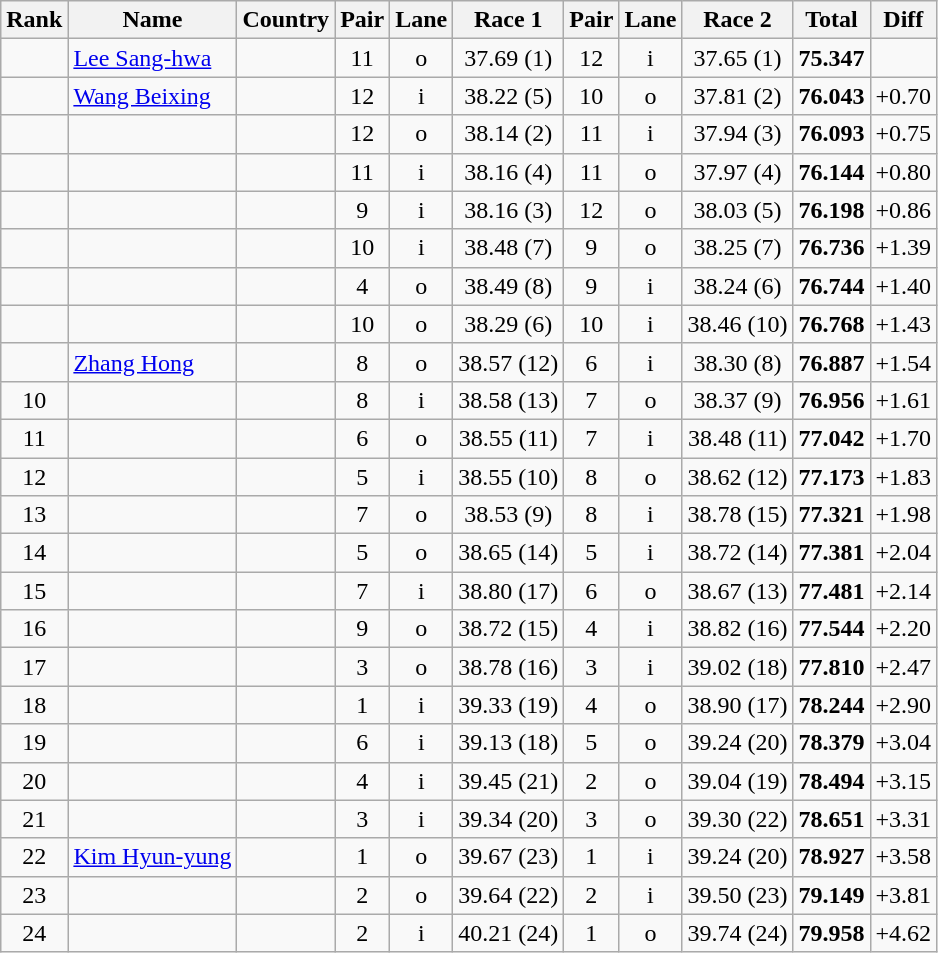<table class="wikitable sortable" style="text-align:center">
<tr>
<th>Rank</th>
<th>Name</th>
<th>Country</th>
<th>Pair</th>
<th>Lane</th>
<th>Race 1</th>
<th>Pair</th>
<th>Lane</th>
<th>Race 2</th>
<th>Total</th>
<th>Diff</th>
</tr>
<tr>
<td></td>
<td align=left><a href='#'>Lee Sang-hwa</a></td>
<td align=left></td>
<td>11</td>
<td>o</td>
<td>37.69 (1)</td>
<td>12</td>
<td>i</td>
<td>37.65 (1)</td>
<td><strong>75.347</strong></td>
<td></td>
</tr>
<tr>
<td></td>
<td align=left><a href='#'>Wang Beixing</a></td>
<td align=left></td>
<td>12</td>
<td>i</td>
<td>38.22 (5)</td>
<td>10</td>
<td>o</td>
<td>37.81 (2)</td>
<td><strong>76.043</strong></td>
<td>+0.70</td>
</tr>
<tr>
<td></td>
<td align=left></td>
<td align=left></td>
<td>12</td>
<td>o</td>
<td>38.14 (2)</td>
<td>11</td>
<td>i</td>
<td>37.94 (3)</td>
<td><strong>76.093</strong></td>
<td>+0.75</td>
</tr>
<tr>
<td></td>
<td align=left></td>
<td align=left></td>
<td>11</td>
<td>i</td>
<td>38.16 (4)</td>
<td>11</td>
<td>o</td>
<td>37.97 (4)</td>
<td><strong>76.144</strong></td>
<td>+0.80</td>
</tr>
<tr>
<td></td>
<td align=left></td>
<td align=left></td>
<td>9</td>
<td>i</td>
<td>38.16 (3)</td>
<td>12</td>
<td>o</td>
<td>38.03 (5)</td>
<td><strong>76.198</strong></td>
<td>+0.86</td>
</tr>
<tr>
<td></td>
<td align=left></td>
<td align=left></td>
<td>10</td>
<td>i</td>
<td>38.48 (7)</td>
<td>9</td>
<td>o</td>
<td>38.25 (7)</td>
<td><strong>76.736</strong></td>
<td>+1.39</td>
</tr>
<tr>
<td></td>
<td align=left></td>
<td align=left></td>
<td>4</td>
<td>o</td>
<td>38.49 (8)</td>
<td>9</td>
<td>i</td>
<td>38.24 (6)</td>
<td><strong>76.744</strong></td>
<td>+1.40</td>
</tr>
<tr>
<td></td>
<td align=left></td>
<td align=left></td>
<td>10</td>
<td>o</td>
<td>38.29 (6)</td>
<td>10</td>
<td>i</td>
<td>38.46 (10)</td>
<td><strong>76.768</strong></td>
<td>+1.43</td>
</tr>
<tr>
<td></td>
<td align=left><a href='#'>Zhang Hong</a></td>
<td align=left></td>
<td>8</td>
<td>o</td>
<td>38.57 (12)</td>
<td>6</td>
<td>i</td>
<td>38.30 (8)</td>
<td><strong>76.887</strong></td>
<td>+1.54</td>
</tr>
<tr>
<td>10</td>
<td align=left></td>
<td align=left></td>
<td>8</td>
<td>i</td>
<td>38.58 (13)</td>
<td>7</td>
<td>o</td>
<td>38.37 (9)</td>
<td><strong>76.956</strong></td>
<td>+1.61</td>
</tr>
<tr>
<td>11</td>
<td align=left></td>
<td align=left></td>
<td>6</td>
<td>o</td>
<td>38.55 (11)</td>
<td>7</td>
<td>i</td>
<td>38.48 (11)</td>
<td><strong>77.042</strong></td>
<td>+1.70</td>
</tr>
<tr>
<td>12</td>
<td align=left></td>
<td align=left></td>
<td>5</td>
<td>i</td>
<td>38.55 (10)</td>
<td>8</td>
<td>o</td>
<td>38.62 (12)</td>
<td><strong>77.173</strong></td>
<td>+1.83</td>
</tr>
<tr>
<td>13</td>
<td align=left></td>
<td align=left></td>
<td>7</td>
<td>o</td>
<td>38.53 (9)</td>
<td>8</td>
<td>i</td>
<td>38.78 (15)</td>
<td><strong>77.321</strong></td>
<td>+1.98</td>
</tr>
<tr>
<td>14</td>
<td align=left></td>
<td align=left></td>
<td>5</td>
<td>o</td>
<td>38.65 (14)</td>
<td>5</td>
<td>i</td>
<td>38.72 (14)</td>
<td><strong>77.381</strong></td>
<td>+2.04</td>
</tr>
<tr>
<td>15</td>
<td align=left></td>
<td align=left></td>
<td>7</td>
<td>i</td>
<td>38.80 (17)</td>
<td>6</td>
<td>o</td>
<td>38.67 (13)</td>
<td><strong>77.481</strong></td>
<td>+2.14</td>
</tr>
<tr>
<td>16</td>
<td align=left></td>
<td align=left></td>
<td>9</td>
<td>o</td>
<td>38.72 (15)</td>
<td>4</td>
<td>i</td>
<td>38.82 (16)</td>
<td><strong>77.544</strong></td>
<td>+2.20</td>
</tr>
<tr>
<td>17</td>
<td align=left></td>
<td align=left></td>
<td>3</td>
<td>o</td>
<td>38.78 (16)</td>
<td>3</td>
<td>i</td>
<td>39.02 (18)</td>
<td><strong>77.810</strong></td>
<td>+2.47</td>
</tr>
<tr>
<td>18</td>
<td align=left></td>
<td align=left></td>
<td>1</td>
<td>i</td>
<td>39.33 (19)</td>
<td>4</td>
<td>o</td>
<td>38.90 (17)</td>
<td><strong>78.244</strong></td>
<td>+2.90</td>
</tr>
<tr>
<td>19</td>
<td align=left></td>
<td align=left></td>
<td>6</td>
<td>i</td>
<td>39.13 (18)</td>
<td>5</td>
<td>o</td>
<td>39.24 (20)</td>
<td><strong>78.379</strong></td>
<td>+3.04</td>
</tr>
<tr>
<td>20</td>
<td align=left></td>
<td align=left></td>
<td>4</td>
<td>i</td>
<td>39.45 (21)</td>
<td>2</td>
<td>o</td>
<td>39.04 (19)</td>
<td><strong>78.494</strong></td>
<td>+3.15</td>
</tr>
<tr>
<td>21</td>
<td align=left></td>
<td align=left></td>
<td>3</td>
<td>i</td>
<td>39.34 (20)</td>
<td>3</td>
<td>o</td>
<td>39.30 (22)</td>
<td><strong>78.651</strong></td>
<td>+3.31</td>
</tr>
<tr>
<td>22</td>
<td align=left><a href='#'>Kim Hyun-yung</a></td>
<td align=left></td>
<td>1</td>
<td>o</td>
<td>39.67 (23)</td>
<td>1</td>
<td>i</td>
<td>39.24 (20)</td>
<td><strong>78.927</strong></td>
<td>+3.58</td>
</tr>
<tr>
<td>23</td>
<td align=left></td>
<td align=left></td>
<td>2</td>
<td>o</td>
<td>39.64 (22)</td>
<td>2</td>
<td>i</td>
<td>39.50 (23)</td>
<td><strong>79.149</strong></td>
<td>+3.81</td>
</tr>
<tr>
<td>24</td>
<td align=left></td>
<td align=left></td>
<td>2</td>
<td>i</td>
<td>40.21 (24)</td>
<td>1</td>
<td>o</td>
<td>39.74 (24)</td>
<td><strong>79.958</strong></td>
<td>+4.62</td>
</tr>
</table>
